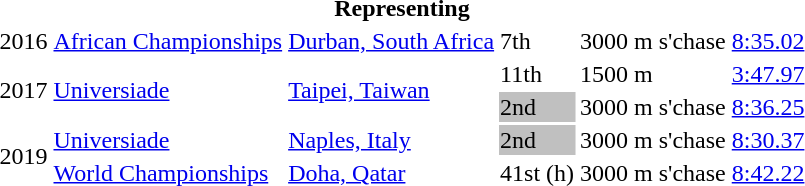<table>
<tr>
<th colspan="6">Representing </th>
</tr>
<tr>
<td>2016</td>
<td><a href='#'>African Championships</a></td>
<td><a href='#'>Durban, South Africa</a></td>
<td>7th</td>
<td>3000 m s'chase</td>
<td><a href='#'>8:35.02</a></td>
</tr>
<tr>
<td rowspan=2>2017</td>
<td rowspan=2><a href='#'>Universiade</a></td>
<td rowspan=2><a href='#'>Taipei, Taiwan</a></td>
<td>11th</td>
<td>1500 m</td>
<td><a href='#'>3:47.97</a></td>
</tr>
<tr>
<td bgcolor=silver>2nd</td>
<td>3000 m s'chase</td>
<td><a href='#'>8:36.25</a></td>
</tr>
<tr>
<td rowspan=2>2019</td>
<td><a href='#'>Universiade</a></td>
<td><a href='#'>Naples, Italy</a></td>
<td bgcolor=silver>2nd</td>
<td>3000 m s'chase</td>
<td><a href='#'>8:30.37</a></td>
</tr>
<tr>
<td><a href='#'>World Championships</a></td>
<td><a href='#'>Doha, Qatar</a></td>
<td>41st (h)</td>
<td>3000 m s'chase</td>
<td><a href='#'>8:42.22</a></td>
</tr>
</table>
